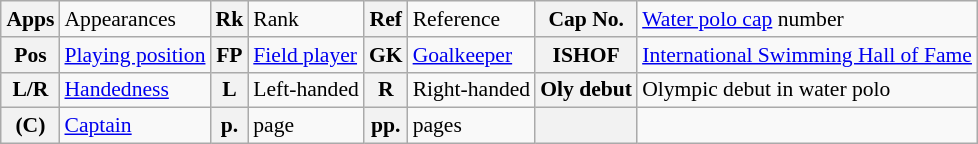<table class="wikitable" style="text-align: left; font-size: 90%; margin-left: 1em;">
<tr>
<th>Apps</th>
<td>Appearances</td>
<th>Rk</th>
<td>Rank</td>
<th>Ref</th>
<td>Reference</td>
<th>Cap No.</th>
<td><a href='#'>Water polo cap</a> number</td>
</tr>
<tr>
<th>Pos</th>
<td><a href='#'>Playing position</a></td>
<th>FP</th>
<td><a href='#'>Field player</a></td>
<th>GK</th>
<td><a href='#'>Goalkeeper</a></td>
<th>ISHOF</th>
<td><a href='#'>International Swimming Hall of Fame</a></td>
</tr>
<tr>
<th>L/R</th>
<td><a href='#'>Handedness</a></td>
<th>L</th>
<td>Left-handed</td>
<th>R</th>
<td>Right-handed</td>
<th>Oly debut</th>
<td>Olympic debut in water polo</td>
</tr>
<tr>
<th>(C)</th>
<td><a href='#'>Captain</a></td>
<th>p.</th>
<td>page</td>
<th>pp.</th>
<td>pages</td>
<th></th>
<td></td>
</tr>
</table>
